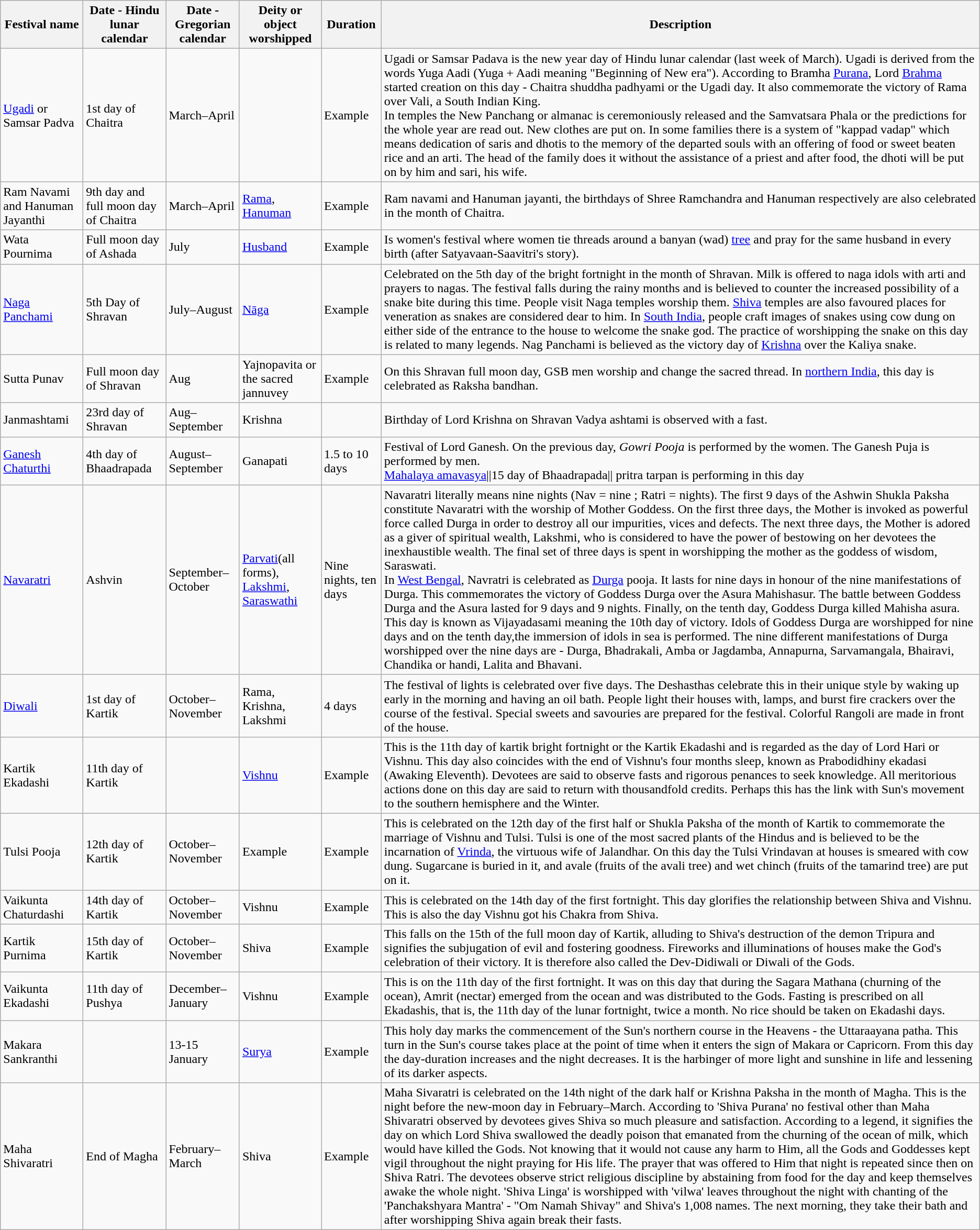<table class="wikitable sortable plainlinks">
<tr>
<th>Festival name</th>
<th>Date - Hindu lunar calendar</th>
<th>Date - Gregorian calendar</th>
<th>Deity or object worshipped</th>
<th>Duration</th>
<th>Description</th>
</tr>
<tr>
<td><a href='#'>Ugadi</a> or Samsar Padva</td>
<td>1st day of Chaitra</td>
<td>March–April</td>
<td></td>
<td>Example</td>
<td>Ugadi or Samsar Padava is the new year day of Hindu lunar calendar (last week of March). Ugadi is derived from the words Yuga Aadi (Yuga + Aadi meaning "Beginning of New era"). According to Bramha <a href='#'>Purana</a>, Lord <a href='#'>Brahma</a> started creation on this day - Chaitra shuddha padhyami or the Ugadi day. It also commemorate the victory of Rama over Vali, a South Indian King.<br>In temples the New Panchang or almanac is ceremoniously released and the Samvatsara Phala  or the predictions for the whole year are read out. New clothes are  put on. In some families there is a system of "kappad vadap" which means dedication of saris and dhotis to the memory of  the departed souls with an offering of food or sweet beaten rice and an arti. The head of the family does it without the assistance of a priest and after food, the dhoti will be put on by him and sari, his wife.</td>
</tr>
<tr>
<td>Ram Navami and Hanuman Jayanthi</td>
<td>9th day and full moon day of Chaitra</td>
<td>March–April</td>
<td><a href='#'>Rama</a>, <a href='#'>Hanuman</a></td>
<td>Example</td>
<td>Ram navami and Hanuman jayanti, the birthdays of Shree Ramchandra and Hanuman respectively are also celebrated in the month of Chaitra.</td>
</tr>
<tr>
<td>Wata Pournima</td>
<td>Full moon day of Ashada</td>
<td>July</td>
<td><a href='#'>Husband</a></td>
<td>Example</td>
<td>Is women's festival where women tie threads around a banyan (wad) <a href='#'>tree</a> and pray for the same husband in every birth (after Satyavaan-Saavitri's story).</td>
</tr>
<tr>
<td><a href='#'>Naga Panchami</a></td>
<td>5th Day of Shravan</td>
<td>July–August</td>
<td><a href='#'>Nāga</a></td>
<td>Example</td>
<td>Celebrated on the 5th day of the bright fortnight in the month of Shravan. Milk is offered to naga idols with arti and prayers to nagas. The festival falls during the rainy months and is believed to counter the increased possibility of a snake bite during this time. People visit Naga temples worship them. <a href='#'>Shiva</a> temples are also favoured places for veneration as snakes are considered dear to him. In <a href='#'>South India</a>, people craft images of snakes using cow dung on either side of the entrance to the house to welcome the snake god. The practice of worshipping the snake on this day is related to many legends. Nag Panchami is believed as the victory day of <a href='#'>Krishna</a> over the Kaliya snake.</td>
</tr>
<tr>
<td>Sutta Punav</td>
<td>Full moon day of Shravan</td>
<td>Aug</td>
<td>Yajnopavita or the sacred jannuvey</td>
<td>Example</td>
<td>On this Shravan full moon day, GSB men worship and change the sacred thread. In <a href='#'>northern India</a>, this day is celebrated as Raksha bandhan.</td>
</tr>
<tr>
<td>Janmashtami</td>
<td>23rd day of Shravan</td>
<td>Aug–September</td>
<td>Krishna</td>
<td></td>
<td>Birthday of Lord Krishna on Shravan Vadya ashtami is observed with a fast.</td>
</tr>
<tr>
<td><a href='#'>Ganesh Chaturthi</a></td>
<td>4th day of Bhaadrapada</td>
<td>August–September</td>
<td>Ganapati</td>
<td>1.5 to 10 days</td>
<td>Festival of Lord Ganesh. On the previous day,  <em>Gowri Pooja</em> is performed by the women. The Ganesh Puja is performed by men.<br><a href='#'>Mahalaya amavasya</a>||15 day of 
Bhaadrapada|| pritra tarpan is performing in this day</td>
</tr>
<tr>
<td><a href='#'>Navaratri</a></td>
<td>Ashvin</td>
<td>September–October</td>
<td><a href='#'>Parvati</a>(all forms), <a href='#'>Lakshmi</a>, <a href='#'>Saraswathi</a></td>
<td>Nine nights, ten days</td>
<td>Navaratri literally means nine nights (Nav = nine ; Ratri = nights). The first 9 days of the Ashwin Shukla Paksha constitute Navaratri with the worship of Mother Goddess. On the first three days, the Mother is invoked as powerful force called Durga in order to destroy all our impurities, vices and defects. The next three days, the Mother is adored as a giver of spiritual wealth, Lakshmi, who is considered to have the power of bestowing on her devotees the inexhaustible wealth. The final set of three days is spent in worshipping the mother as the goddess of wisdom, Saraswati.<br>In <a href='#'>West Bengal</a>, Navratri is celebrated as <a href='#'>Durga</a> pooja. It lasts for nine days in honour of the nine manifestations of Durga. This commemorates the victory of Goddess Durga over the Asura Mahishasur. The battle between Goddess Durga and the Asura lasted for 9 days and 9 nights. Finally, on the tenth day, Goddess Durga killed Mahisha asura. This day is known as Vijayadasami meaning the 10th day of victory. Idols of Goddess Durga are worshipped for nine days and on the tenth day,the immersion of idols in sea is performed. The nine different manifestations of Durga worshipped over the nine days are - Durga, Bhadrakali, Amba or Jagdamba, Annapurna, Sarvamangala, Bhairavi, Chandika or handi, Lalita and Bhavani.</td>
</tr>
<tr>
<td><a href='#'>Diwali</a></td>
<td>1st day of Kartik</td>
<td>October–November</td>
<td>Rama, Krishna, Lakshmi</td>
<td>4 days</td>
<td>The festival of lights is celebrated over five days. The Deshasthas celebrate this in their unique style by waking up early in the morning and having an oil bath. People light their houses with, lamps, and burst fire crackers over the course of the festival. Special sweets and savouries are prepared for the festival. Colorful Rangoli are made in front of the house.</td>
</tr>
<tr>
<td>Kartik Ekadashi</td>
<td>11th day of Kartik</td>
<td></td>
<td><a href='#'>Vishnu</a></td>
<td>Example</td>
<td>This is the 11th day of kartik bright fortnight or the Kartik Ekadashi and is regarded as the day of Lord Hari or Vishnu. This day also coincides with the end of Vishnu's four months sleep, known as Prabodidhiny ekadasi (Awaking Eleventh). Devotees are said to observe fasts and rigorous penances to seek knowledge. All meritorious actions done on this day are said to return with thousandfold credits. Perhaps this has the link with Sun's movement to the southern hemisphere and the Winter.</td>
</tr>
<tr>
<td>Tulsi Pooja</td>
<td>12th day of Kartik</td>
<td>October–November</td>
<td>Example</td>
<td>Example</td>
<td>This is celebrated on the 12th day of the first half or Shukla Paksha of the month of Kartik to commemorate the marriage of Vishnu and Tulsi. Tulsi is one of the most sacred plants of the Hindus and is believed to be the incarnation of <a href='#'>Vrinda</a>, the virtuous wife of Jalandhar. On this day the Tulsi Vrindavan at houses is smeared with cow dung. Sugarcane is buried in it, and avale (fruits of the avali tree) and wet chinch (fruits of the tamarind tree) are put on it.</td>
</tr>
<tr>
<td>Vaikunta Chaturdashi</td>
<td>14th day of Kartik</td>
<td>October–November</td>
<td>Vishnu</td>
<td>Example</td>
<td>This is celebrated on the 14th day of the first fortnight. This day glorifies the relationship between Shiva and Vishnu. This is also the day Vishnu got his Chakra from Shiva.</td>
</tr>
<tr>
<td>Kartik Purnima</td>
<td>15th day of Kartik</td>
<td>October–November</td>
<td>Shiva</td>
<td>Example</td>
<td>This falls on the 15th of the full moon day of Kartik, alluding to Shiva's destruction of the demon Tripura and signifies the subjugation of evil and fostering goodness. Fireworks and illuminations of houses make the God's celebration of their victory. It is therefore also called the Dev-Didiwali or Diwali of the Gods.</td>
</tr>
<tr>
<td>Vaikunta Ekadashi</td>
<td>11th day of Pushya</td>
<td>December–January</td>
<td>Vishnu</td>
<td>Example</td>
<td>This is on the 11th day of the first fortnight. It was on this day that during the Sagara Mathana (churning of the ocean), Amrit (nectar) emerged from the ocean and was distributed to the Gods. Fasting is prescribed on all Ekadashis, that is, the 11th day of the lunar fortnight, twice a month. No rice should be taken on Ekadashi days.</td>
</tr>
<tr>
<td>Makara Sankranthi</td>
<td></td>
<td>13-15 January</td>
<td><a href='#'>Surya</a></td>
<td>Example</td>
<td>This holy day marks the commencement of the Sun's northern course in the Heavens - the Uttaraayana patha. This turn in the Sun's course takes place at the point of time when it enters the sign of Makara or Capricorn. From this day the day-duration increases and the night decreases. It is the harbinger of more light and sunshine in life and lessening of its darker aspects.</td>
</tr>
<tr>
<td>Maha Shivaratri</td>
<td>End of Magha</td>
<td>February–March</td>
<td>Shiva</td>
<td>Example</td>
<td>Maha Sivaratri is celebrated on the 14th night of the dark half or Krishna Paksha in the month of Magha. This   is the night before the new-moon day in February–March. According to 'Shiva Purana' no festival other than Maha Shivaratri observed by devotees gives Shiva so much pleasure and satisfaction. According to a legend, it signifies the day on which Lord Shiva swallowed the deadly poison that emanated from the churning of the ocean of milk, which would have killed the Gods. Not knowing that it would not cause any harm to Him, all the Gods and Goddesses kept vigil throughout the night praying for His life. The prayer that was offered to Him that night is repeated since then on Shiva Ratri. The devotees observe strict religious discipline by abstaining from food for the day and keep themselves awake the whole night. 'Shiva Linga' is worshipped with 'vilwa' leaves throughout the night with chanting of the 'Panchakshyara Mantra' - "Om Namah Shivay" and Shiva's 1,008 names. The next morning, they take their bath and after worshipping Shiva again break their fasts.</td>
</tr>
</table>
